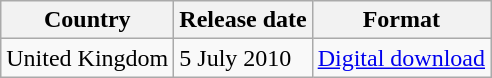<table class="wikitable">
<tr>
<th>Country</th>
<th>Release date</th>
<th>Format</th>
</tr>
<tr>
<td>United Kingdom</td>
<td>5 July 2010</td>
<td><a href='#'>Digital download</a></td>
</tr>
</table>
